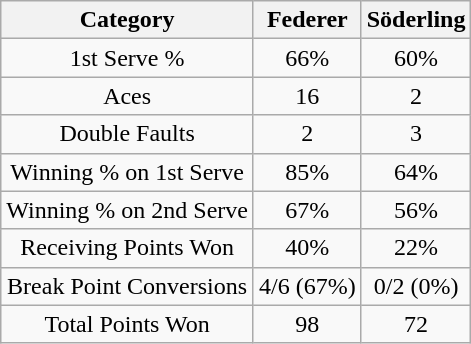<table class="wikitable" style=text-align:center>
<tr>
<th>Category</th>
<th> Federer</th>
<th> Söderling</th>
</tr>
<tr>
<td>1st Serve %</td>
<td>66%</td>
<td>60%</td>
</tr>
<tr>
<td>Aces</td>
<td>16</td>
<td>2</td>
</tr>
<tr>
<td>Double Faults</td>
<td>2</td>
<td>3</td>
</tr>
<tr>
<td>Winning % on 1st Serve</td>
<td>85%</td>
<td>64%</td>
</tr>
<tr>
<td>Winning % on 2nd Serve</td>
<td>67%</td>
<td>56%</td>
</tr>
<tr>
<td>Receiving Points Won</td>
<td>40%</td>
<td>22%</td>
</tr>
<tr>
<td>Break Point Conversions</td>
<td>4/6 (67%)</td>
<td>0/2 (0%)</td>
</tr>
<tr>
<td>Total Points Won</td>
<td>98</td>
<td>72</td>
</tr>
</table>
